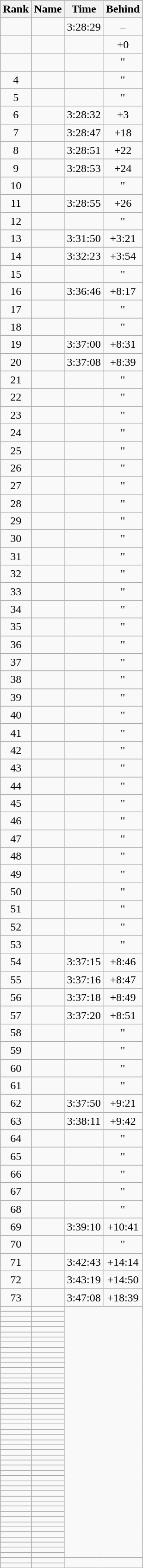<table class="wikitable" style="text-align:center">
<tr>
<th>Rank</th>
<th>Name</th>
<th>Time</th>
<th>Behind</th>
</tr>
<tr>
<td></td>
<td align=left></td>
<td>3:28:29</td>
<td>–</td>
</tr>
<tr>
<td></td>
<td align=left></td>
<td></td>
<td>+0</td>
</tr>
<tr>
<td></td>
<td align=left></td>
<td></td>
<td>"</td>
</tr>
<tr>
<td>4</td>
<td align=left></td>
<td></td>
<td>"</td>
</tr>
<tr>
<td>5</td>
<td align=left></td>
<td></td>
<td>"</td>
</tr>
<tr>
<td>6</td>
<td align=left></td>
<td>3:28:32</td>
<td>+3</td>
</tr>
<tr>
<td>7</td>
<td align=left></td>
<td>3:28:47</td>
<td>+18</td>
</tr>
<tr>
<td>8</td>
<td align=left></td>
<td>3:28:51</td>
<td>+22</td>
</tr>
<tr>
<td>9</td>
<td align=left></td>
<td>3:28:53</td>
<td>+24</td>
</tr>
<tr>
<td>10</td>
<td align=left></td>
<td></td>
<td>"</td>
</tr>
<tr>
<td>11</td>
<td align=left></td>
<td>3:28:55</td>
<td>+26</td>
</tr>
<tr>
<td>12</td>
<td align=left></td>
<td></td>
<td>"</td>
</tr>
<tr>
<td>13</td>
<td align=left></td>
<td>3:31:50</td>
<td>+3:21</td>
</tr>
<tr>
<td>14</td>
<td align=left></td>
<td>3:32:23</td>
<td>+3:54</td>
</tr>
<tr>
<td>15</td>
<td align=left></td>
<td></td>
<td>"</td>
</tr>
<tr>
<td>16</td>
<td align=left></td>
<td>3:36:46</td>
<td>+8:17</td>
</tr>
<tr>
<td>17</td>
<td align=left></td>
<td></td>
<td>"</td>
</tr>
<tr>
<td>18</td>
<td align=left></td>
<td></td>
<td>"</td>
</tr>
<tr>
<td>19</td>
<td align=left></td>
<td>3:37:00</td>
<td>+8:31</td>
</tr>
<tr>
<td>20</td>
<td align=left></td>
<td>3:37:08</td>
<td>+8:39</td>
</tr>
<tr>
<td>21</td>
<td align=left></td>
<td></td>
<td>"</td>
</tr>
<tr>
<td>22</td>
<td align=left></td>
<td></td>
<td>"</td>
</tr>
<tr>
<td>23</td>
<td align=left></td>
<td></td>
<td>"</td>
</tr>
<tr>
<td>24</td>
<td align=left></td>
<td></td>
<td>"</td>
</tr>
<tr>
<td>25</td>
<td align=left></td>
<td></td>
<td>"</td>
</tr>
<tr>
<td>26</td>
<td align=left></td>
<td></td>
<td>"</td>
</tr>
<tr>
<td>27</td>
<td align=left></td>
<td></td>
<td>"</td>
</tr>
<tr>
<td>28</td>
<td align=left></td>
<td></td>
<td>"</td>
</tr>
<tr>
<td>29</td>
<td align=left></td>
<td></td>
<td>"</td>
</tr>
<tr>
<td>30</td>
<td align=left></td>
<td></td>
<td>"</td>
</tr>
<tr>
<td>31</td>
<td align=left></td>
<td></td>
<td>"</td>
</tr>
<tr>
<td>32</td>
<td align=left></td>
<td></td>
<td>"</td>
</tr>
<tr>
<td>33</td>
<td align=left></td>
<td></td>
<td>"</td>
</tr>
<tr>
<td>34</td>
<td align=left></td>
<td></td>
<td>"</td>
</tr>
<tr>
<td>35</td>
<td align=left></td>
<td></td>
<td>"</td>
</tr>
<tr>
<td>36</td>
<td align=left></td>
<td></td>
<td>"</td>
</tr>
<tr>
<td>37</td>
<td align=left></td>
<td></td>
<td>"</td>
</tr>
<tr>
<td>38</td>
<td align=left></td>
<td></td>
<td>"</td>
</tr>
<tr>
<td>39</td>
<td align=left></td>
<td></td>
<td>"</td>
</tr>
<tr>
<td>40</td>
<td align=left></td>
<td></td>
<td>"</td>
</tr>
<tr>
<td>41</td>
<td align=left></td>
<td></td>
<td>"</td>
</tr>
<tr>
<td>42</td>
<td align=left></td>
<td></td>
<td>"</td>
</tr>
<tr>
<td>43</td>
<td align=left></td>
<td></td>
<td>"</td>
</tr>
<tr>
<td>44</td>
<td align=left></td>
<td></td>
<td>"</td>
</tr>
<tr>
<td>45</td>
<td align=left></td>
<td></td>
<td>"</td>
</tr>
<tr>
<td>46</td>
<td align=left></td>
<td></td>
<td>"</td>
</tr>
<tr>
<td>47</td>
<td align=left></td>
<td></td>
<td>"</td>
</tr>
<tr>
<td>48</td>
<td align=left></td>
<td></td>
<td>"</td>
</tr>
<tr>
<td>49</td>
<td align=left></td>
<td></td>
<td>"</td>
</tr>
<tr>
<td>50</td>
<td align=left></td>
<td></td>
<td>"</td>
</tr>
<tr>
<td>51</td>
<td align=left></td>
<td></td>
<td>"</td>
</tr>
<tr>
<td>52</td>
<td align=left></td>
<td></td>
<td>"</td>
</tr>
<tr>
<td>53</td>
<td align=left></td>
<td></td>
<td>"</td>
</tr>
<tr>
<td>54</td>
<td align=left></td>
<td>3:37:15</td>
<td>+8:46</td>
</tr>
<tr>
<td>55</td>
<td align=left></td>
<td>3:37:16</td>
<td>+8:47</td>
</tr>
<tr>
<td>56</td>
<td align=left></td>
<td>3:37:18</td>
<td>+8:49</td>
</tr>
<tr>
<td>57</td>
<td align=left></td>
<td>3:37:20</td>
<td>+8:51</td>
</tr>
<tr>
<td>58</td>
<td align=left></td>
<td></td>
<td>"</td>
</tr>
<tr>
<td>59</td>
<td align=left></td>
<td></td>
<td>"</td>
</tr>
<tr>
<td>60</td>
<td align=left></td>
<td></td>
<td>"</td>
</tr>
<tr>
<td>61</td>
<td align=left></td>
<td></td>
<td>"</td>
</tr>
<tr>
<td>62</td>
<td align=left></td>
<td>3:37:50</td>
<td>+9:21</td>
</tr>
<tr>
<td>63</td>
<td align=left></td>
<td>3:38:11</td>
<td>+9:42</td>
</tr>
<tr>
<td>64</td>
<td align=left></td>
<td></td>
<td>"</td>
</tr>
<tr>
<td>65</td>
<td align=left></td>
<td></td>
<td>"</td>
</tr>
<tr>
<td>66</td>
<td align=left></td>
<td></td>
<td>"</td>
</tr>
<tr>
<td>67</td>
<td align=left></td>
<td></td>
<td>"</td>
</tr>
<tr>
<td>68</td>
<td align=left></td>
<td></td>
<td>"</td>
</tr>
<tr>
<td>69</td>
<td align=left></td>
<td>3:39:10</td>
<td>+10:41</td>
</tr>
<tr>
<td>70</td>
<td align=left></td>
<td></td>
<td>"</td>
</tr>
<tr>
<td>71</td>
<td align=left></td>
<td>3:42:43</td>
<td>+14:14</td>
</tr>
<tr>
<td>72</td>
<td align=left></td>
<td>3:43:19</td>
<td>+14:50</td>
</tr>
<tr>
<td>73</td>
<td align=left></td>
<td>3:47:08</td>
<td>+18:39</td>
</tr>
<tr>
<td></td>
<td align=left></td>
<td colspan=2 rowspan=49></td>
</tr>
<tr>
<td></td>
<td align=left></td>
</tr>
<tr>
<td></td>
<td align=left></td>
</tr>
<tr>
<td></td>
<td align=left></td>
</tr>
<tr>
<td></td>
<td align=left></td>
</tr>
<tr>
<td></td>
<td align=left></td>
</tr>
<tr>
<td></td>
<td align=left></td>
</tr>
<tr>
<td></td>
<td align=left></td>
</tr>
<tr>
<td></td>
<td align=left></td>
</tr>
<tr>
<td></td>
<td align=left></td>
</tr>
<tr>
<td></td>
<td align=left></td>
</tr>
<tr>
<td></td>
<td align=left></td>
</tr>
<tr>
<td></td>
<td align=left></td>
</tr>
<tr>
<td></td>
<td align=left></td>
</tr>
<tr>
<td></td>
<td align=left></td>
</tr>
<tr>
<td></td>
<td align=left></td>
</tr>
<tr>
<td></td>
<td align=left></td>
</tr>
<tr>
<td></td>
<td align=left></td>
</tr>
<tr>
<td></td>
<td align=left></td>
</tr>
<tr>
<td></td>
<td align=left></td>
</tr>
<tr>
<td></td>
<td align=left></td>
</tr>
<tr>
<td></td>
<td align=left></td>
</tr>
<tr>
<td></td>
<td align=left></td>
</tr>
<tr>
<td></td>
<td align=left></td>
</tr>
<tr>
<td></td>
<td align=left></td>
</tr>
<tr>
<td></td>
<td align=left></td>
</tr>
<tr>
<td></td>
<td align=left></td>
</tr>
<tr>
<td></td>
<td align=left></td>
</tr>
<tr>
<td></td>
<td align=left></td>
</tr>
<tr>
<td></td>
<td align=left></td>
</tr>
<tr>
<td></td>
<td align=left></td>
</tr>
<tr>
<td></td>
<td align=left></td>
</tr>
<tr>
<td></td>
<td align=left></td>
</tr>
<tr>
<td></td>
<td align=left></td>
</tr>
<tr>
<td></td>
<td align=left></td>
</tr>
<tr>
<td></td>
<td align=left></td>
</tr>
<tr>
<td></td>
<td align=left></td>
</tr>
<tr>
<td></td>
<td align=left></td>
</tr>
<tr>
<td></td>
<td align=left></td>
</tr>
<tr>
<td></td>
<td align=left></td>
</tr>
<tr>
<td></td>
<td align=left></td>
</tr>
<tr>
<td></td>
<td align=left></td>
</tr>
<tr>
<td></td>
<td align=left></td>
</tr>
<tr>
<td></td>
<td align=left></td>
</tr>
<tr>
<td></td>
<td align=left></td>
</tr>
<tr>
<td></td>
<td align=left></td>
</tr>
<tr>
<td></td>
<td align=left></td>
</tr>
<tr>
<td></td>
<td align=left></td>
</tr>
<tr>
<td></td>
<td align=left></td>
</tr>
<tr>
<td></td>
<td align=left></td>
<td colspan=2 rowspan=2></td>
</tr>
<tr>
<td></td>
<td align=left></td>
</tr>
</table>
